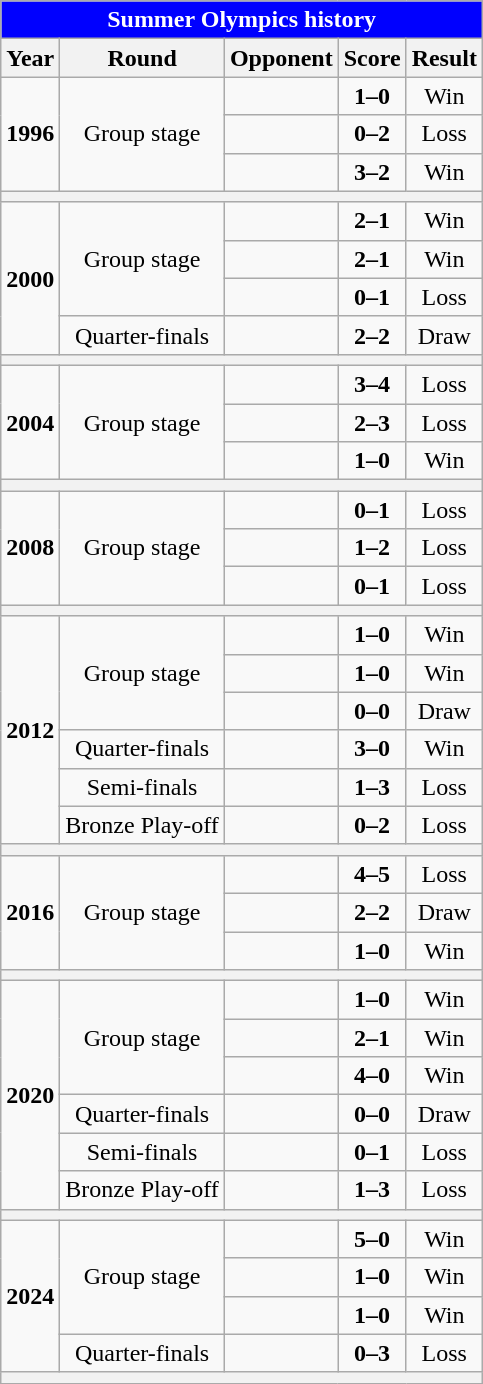<table class="wikitable" style="text-align: center;font-size:100%;">
<tr>
<th colspan="5"style=background:blue;color:white>Summer Olympics history</th>
</tr>
<tr>
<th>Year</th>
<th>Round</th>
<th>Opponent</th>
<th>Score</th>
<th>Result</th>
</tr>
<tr>
<td rowspan=3><strong>1996</strong></td>
<td rowspan=3>Group stage</td>
<td align="left"></td>
<td><strong>1–0</strong></td>
<td>Win</td>
</tr>
<tr>
<td align="left"></td>
<td><strong>0–2</strong></td>
<td>Loss</td>
</tr>
<tr>
<td align="left"></td>
<td><strong>3–2</strong></td>
<td>Win</td>
</tr>
<tr>
<th colspan="5"></th>
</tr>
<tr>
<td rowspan=4><strong>2000</strong></td>
<td rowspan=3>Group stage</td>
<td align="left"></td>
<td><strong>2–1</strong></td>
<td>Win</td>
</tr>
<tr>
<td align="left"></td>
<td><strong>2–1</strong></td>
<td>Win</td>
</tr>
<tr>
<td align="left"></td>
<td><strong>0–1</strong></td>
<td>Loss</td>
</tr>
<tr>
<td>Quarter-finals</td>
<td align="left"></td>
<td><strong>2–2</strong><br></td>
<td>Draw<br></td>
</tr>
<tr>
<th colspan="5"></th>
</tr>
<tr>
<td rowspan=3><strong>2004</strong></td>
<td rowspan=3>Group stage</td>
<td align="left"></td>
<td><strong>3–4</strong></td>
<td>Loss</td>
</tr>
<tr>
<td align="left"></td>
<td><strong>2–3</strong></td>
<td>Loss</td>
</tr>
<tr>
<td align="left"></td>
<td><strong>1–0</strong></td>
<td>Win</td>
</tr>
<tr>
<th colspan="5"></th>
</tr>
<tr>
<td rowspan=3><strong>2008</strong></td>
<td rowspan=3>Group stage</td>
<td align="left"></td>
<td><strong>0–1</strong></td>
<td>Loss</td>
</tr>
<tr>
<td align="left"></td>
<td><strong>1–2</strong></td>
<td>Loss</td>
</tr>
<tr>
<td align="left"></td>
<td><strong>0–1</strong></td>
<td>Loss</td>
</tr>
<tr>
<th colspan="5"></th>
</tr>
<tr>
<td rowspan=6><strong>2012</strong></td>
<td rowspan=3>Group stage</td>
<td align="left"></td>
<td><strong>1–0</strong></td>
<td>Win</td>
</tr>
<tr>
<td align="left"></td>
<td><strong>1–0</strong></td>
<td>Win</td>
</tr>
<tr>
<td align="left"></td>
<td><strong>0–0</strong></td>
<td>Draw</td>
</tr>
<tr>
<td>Quarter-finals</td>
<td align="left"></td>
<td><strong>3–0</strong></td>
<td>Win</td>
</tr>
<tr>
<td>Semi-finals</td>
<td align="left"></td>
<td><strong>1–3</strong></td>
<td>Loss</td>
</tr>
<tr>
<td>Bronze Play-off</td>
<td align="left"></td>
<td><strong>0–2</strong></td>
<td>Loss</td>
</tr>
<tr>
<th colspan="5"></th>
</tr>
<tr>
<td rowspan=3><strong>2016</strong></td>
<td rowspan=3>Group stage</td>
<td align="left"></td>
<td><strong>4–5</strong></td>
<td>Loss</td>
</tr>
<tr>
<td align="left"></td>
<td><strong>2–2</strong></td>
<td>Draw</td>
</tr>
<tr>
<td align="left"></td>
<td><strong>1–0</strong></td>
<td>Win</td>
</tr>
<tr>
<th colspan="5"></th>
</tr>
<tr>
<td rowspan=6><strong>2020</strong></td>
<td rowspan=3>Group stage</td>
<td align="left"></td>
<td><strong>1–0</strong></td>
<td>Win</td>
</tr>
<tr>
<td align="left"></td>
<td><strong>2–1</strong></td>
<td>Win</td>
</tr>
<tr>
<td align="left"></td>
<td><strong>4–0</strong></td>
<td>Win</td>
</tr>
<tr>
<td>Quarter-finals</td>
<td align="left"></td>
<td><strong>0–0</strong><br></td>
<td>Draw </td>
</tr>
<tr>
<td>Semi-finals</td>
<td align="left"></td>
<td><strong>0–1</strong></td>
<td>Loss</td>
</tr>
<tr>
<td>Bronze Play-off</td>
<td align="left"></td>
<td><strong>1–3</strong></td>
<td>Loss</td>
</tr>
<tr>
<th colspan="5"></th>
</tr>
<tr>
<td rowspan="4"><strong>2024</strong></td>
<td rowspan="3">Group stage</td>
<td align="left"></td>
<td><strong>5–0</strong></td>
<td>Win</td>
</tr>
<tr>
<td align="left"></td>
<td><strong>1–0</strong></td>
<td>Win</td>
</tr>
<tr>
<td align="left"></td>
<td><strong>1–0</strong></td>
<td>Win</td>
</tr>
<tr>
<td>Quarter-finals</td>
<td align="left"></td>
<td><strong>0–3</strong></td>
<td>Loss</td>
</tr>
<tr>
<th colspan="5"></th>
</tr>
</table>
